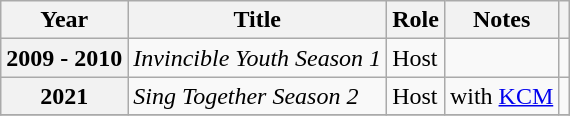<table class="wikitable sortable plainrowheaders">
<tr>
<th scope="col">Year</th>
<th scope="col">Title</th>
<th scope="col">Role</th>
<th scope="col">Notes</th>
<th scope="col" class="unsortable"></th>
</tr>
<tr>
<th scope="row">2009 - 2010</th>
<td><em>Invincible Youth Season 1</em></td>
<td>Host</td>
<td></td>
<td></td>
</tr>
<tr>
<th scope="row">2021</th>
<td><em>Sing Together Season 2</em></td>
<td>Host</td>
<td>with <a href='#'>KCM</a></td>
<td></td>
</tr>
<tr>
</tr>
</table>
